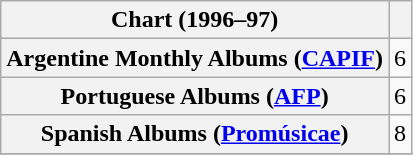<table class="wikitable sortable plainrowheaders" style="text-align:center;">
<tr>
<th scope="col">Chart (1996–97)</th>
<th scope="col"></th>
</tr>
<tr>
<th scope="row">Argentine Monthly Albums (<a href='#'>CAPIF</a>)</th>
<td align="center">6</td>
</tr>
<tr>
<th scope="row">Portuguese Albums (<a href='#'>AFP</a>)</th>
<td align="center">6</td>
</tr>
<tr>
<th scope="row">Spanish Albums (<a href='#'>Promúsicae</a>)</th>
<td align="center">8</td>
</tr>
<tr>
</tr>
</table>
